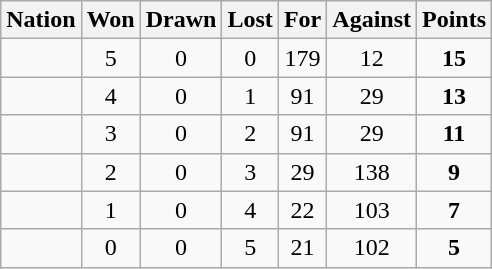<table class="wikitable" style="text-align: center;">
<tr>
<th>Nation</th>
<th>Won</th>
<th>Drawn</th>
<th>Lost</th>
<th>For</th>
<th>Against</th>
<th>Points</th>
</tr>
<tr>
<td align="left"></td>
<td>5</td>
<td>0</td>
<td>0</td>
<td>179</td>
<td>12</td>
<td><strong>15</strong></td>
</tr>
<tr>
<td align="left"></td>
<td>4</td>
<td>0</td>
<td>1</td>
<td>91</td>
<td>29</td>
<td><strong>13</strong></td>
</tr>
<tr>
<td align="left"></td>
<td>3</td>
<td>0</td>
<td>2</td>
<td>91</td>
<td>29</td>
<td><strong>11</strong></td>
</tr>
<tr>
<td align="left"></td>
<td>2</td>
<td>0</td>
<td>3</td>
<td>29</td>
<td>138</td>
<td><strong>9</strong></td>
</tr>
<tr>
<td align="left"></td>
<td>1</td>
<td>0</td>
<td>4</td>
<td>22</td>
<td>103</td>
<td><strong>7</strong></td>
</tr>
<tr>
<td align="left"></td>
<td>0</td>
<td>0</td>
<td>5</td>
<td>21</td>
<td>102</td>
<td><strong>5</strong></td>
</tr>
</table>
